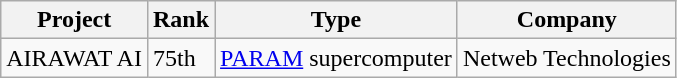<table class="wikitable sortable">
<tr>
<th>Project</th>
<th>Rank</th>
<th>Type</th>
<th>Company</th>
</tr>
<tr>
<td>AIRAWAT AI</td>
<td>75th</td>
<td><a href='#'>PARAM</a> supercomputer</td>
<td>Netweb Technologies</td>
</tr>
</table>
